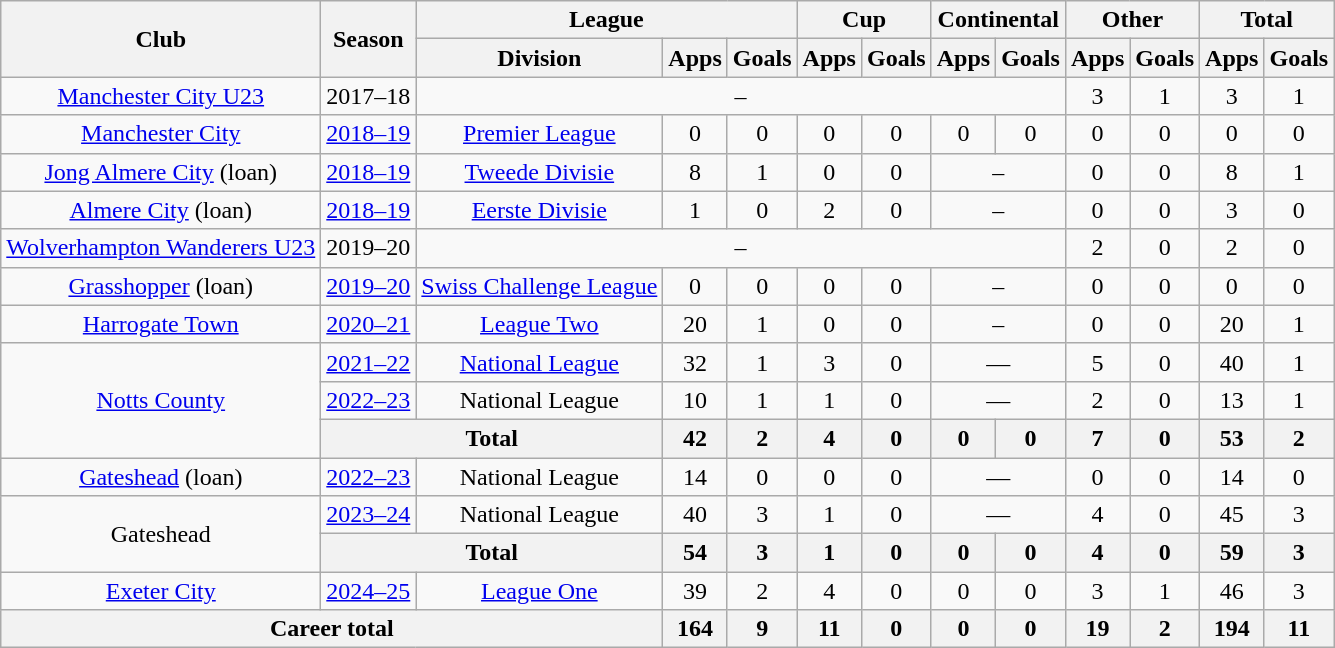<table class="wikitable" style="text-align: center;">
<tr>
<th rowspan="2">Club</th>
<th rowspan="2">Season</th>
<th colspan="3">League</th>
<th colspan="2">Cup</th>
<th colspan="2">Continental</th>
<th colspan="2">Other</th>
<th colspan="2">Total</th>
</tr>
<tr>
<th>Division</th>
<th>Apps</th>
<th>Goals</th>
<th>Apps</th>
<th>Goals</th>
<th>Apps</th>
<th>Goals</th>
<th>Apps</th>
<th>Goals</th>
<th>Apps</th>
<th>Goals</th>
</tr>
<tr>
<td><a href='#'>Manchester City U23</a></td>
<td>2017–18</td>
<td colspan="7">–</td>
<td>3</td>
<td>1</td>
<td>3</td>
<td>1</td>
</tr>
<tr>
<td><a href='#'>Manchester City</a></td>
<td><a href='#'>2018–19</a></td>
<td><a href='#'>Premier League</a></td>
<td>0</td>
<td>0</td>
<td>0</td>
<td>0</td>
<td>0</td>
<td>0</td>
<td>0</td>
<td>0</td>
<td>0</td>
<td>0</td>
</tr>
<tr>
<td><a href='#'>Jong Almere City</a> (loan)</td>
<td><a href='#'>2018–19</a></td>
<td><a href='#'>Tweede Divisie</a></td>
<td>8</td>
<td>1</td>
<td>0</td>
<td>0</td>
<td colspan="2">–</td>
<td>0</td>
<td>0</td>
<td>8</td>
<td>1</td>
</tr>
<tr>
<td><a href='#'>Almere City</a> (loan)</td>
<td><a href='#'>2018–19</a></td>
<td><a href='#'>Eerste Divisie</a></td>
<td>1</td>
<td>0</td>
<td>2</td>
<td>0</td>
<td colspan="2">–</td>
<td>0</td>
<td>0</td>
<td>3</td>
<td>0</td>
</tr>
<tr>
<td><a href='#'>Wolverhampton Wanderers U23</a></td>
<td>2019–20</td>
<td colspan="7">–</td>
<td>2</td>
<td>0</td>
<td>2</td>
<td>0</td>
</tr>
<tr>
<td><a href='#'>Grasshopper</a> (loan)</td>
<td><a href='#'>2019–20</a></td>
<td><a href='#'>Swiss Challenge League</a></td>
<td>0</td>
<td>0</td>
<td>0</td>
<td>0</td>
<td colspan="2">–</td>
<td>0</td>
<td>0</td>
<td>0</td>
<td>0</td>
</tr>
<tr>
<td><a href='#'>Harrogate Town</a></td>
<td><a href='#'>2020–21</a></td>
<td><a href='#'>League Two</a></td>
<td>20</td>
<td>1</td>
<td>0</td>
<td>0</td>
<td colspan="2">–</td>
<td>0</td>
<td>0</td>
<td>20</td>
<td>1</td>
</tr>
<tr>
<td rowspan="3"><a href='#'>Notts County</a></td>
<td><a href='#'>2021–22</a></td>
<td><a href='#'>National League</a></td>
<td>32</td>
<td>1</td>
<td>3</td>
<td>0</td>
<td colspan="2">—</td>
<td>5</td>
<td>0</td>
<td>40</td>
<td>1</td>
</tr>
<tr>
<td><a href='#'>2022–23</a></td>
<td>National League</td>
<td>10</td>
<td>1</td>
<td>1</td>
<td>0</td>
<td colspan="2">—</td>
<td>2</td>
<td>0</td>
<td>13</td>
<td>1</td>
</tr>
<tr>
<th colspan="2">Total</th>
<th>42</th>
<th>2</th>
<th>4</th>
<th>0</th>
<th>0</th>
<th>0</th>
<th>7</th>
<th>0</th>
<th>53</th>
<th>2</th>
</tr>
<tr>
<td><a href='#'>Gateshead</a> (loan)</td>
<td><a href='#'>2022–23</a></td>
<td>National League</td>
<td>14</td>
<td>0</td>
<td>0</td>
<td>0</td>
<td colspan="2">—</td>
<td>0</td>
<td>0</td>
<td>14</td>
<td>0</td>
</tr>
<tr>
<td rowspan="2">Gateshead</td>
<td><a href='#'>2023–24</a></td>
<td>National League</td>
<td>40</td>
<td>3</td>
<td>1</td>
<td>0</td>
<td colspan="2">—</td>
<td>4</td>
<td>0</td>
<td>45</td>
<td>3</td>
</tr>
<tr>
<th colspan="2">Total</th>
<th>54</th>
<th>3</th>
<th>1</th>
<th>0</th>
<th>0</th>
<th>0</th>
<th>4</th>
<th>0</th>
<th>59</th>
<th>3</th>
</tr>
<tr>
<td><a href='#'>Exeter City</a></td>
<td><a href='#'>2024–25</a></td>
<td><a href='#'>League One</a></td>
<td>39</td>
<td>2</td>
<td>4</td>
<td>0</td>
<td>0</td>
<td>0</td>
<td>3</td>
<td>1</td>
<td>46</td>
<td>3</td>
</tr>
<tr>
<th colspan="3">Career total</th>
<th>164</th>
<th>9</th>
<th>11</th>
<th>0</th>
<th>0</th>
<th>0</th>
<th>19</th>
<th>2</th>
<th>194</th>
<th>11</th>
</tr>
</table>
